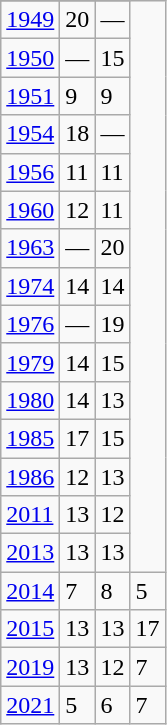<table class="wikitable">
<tr>
</tr>
<tr>
<td><a href='#'>1949</a></td>
<td>20</td>
<td>—</td>
</tr>
<tr>
<td><a href='#'>1950</a></td>
<td>—</td>
<td>15</td>
</tr>
<tr>
<td><a href='#'>1951</a></td>
<td>9</td>
<td>9</td>
</tr>
<tr>
<td><a href='#'>1954</a></td>
<td>18</td>
<td>—</td>
</tr>
<tr>
<td><a href='#'>1956</a></td>
<td>11</td>
<td>11</td>
</tr>
<tr>
<td><a href='#'>1960</a></td>
<td>12</td>
<td>11</td>
</tr>
<tr>
<td><a href='#'>1963</a></td>
<td>—</td>
<td>20</td>
</tr>
<tr>
<td><a href='#'>1974</a></td>
<td>14</td>
<td>14</td>
</tr>
<tr>
<td><a href='#'>1976</a></td>
<td>—</td>
<td>19</td>
</tr>
<tr>
<td><a href='#'>1979</a></td>
<td>14</td>
<td>15</td>
</tr>
<tr>
<td><a href='#'>1980</a></td>
<td>14</td>
<td>13</td>
</tr>
<tr>
<td><a href='#'>1985</a></td>
<td>17</td>
<td>15</td>
</tr>
<tr>
<td><a href='#'>1986</a></td>
<td>12</td>
<td>13</td>
</tr>
<tr>
<td><a href='#'>2011</a></td>
<td>13</td>
<td>12</td>
</tr>
<tr>
<td><a href='#'>2013</a></td>
<td>13</td>
<td>13</td>
</tr>
<tr>
<td><a href='#'>2014</a></td>
<td>7</td>
<td>8</td>
<td>5</td>
</tr>
<tr>
<td><a href='#'>2015</a></td>
<td>13</td>
<td>13</td>
<td>17</td>
</tr>
<tr>
<td><a href='#'>2019</a></td>
<td>13</td>
<td>12</td>
<td>7</td>
</tr>
<tr>
<td><a href='#'>2021</a></td>
<td>5</td>
<td>6</td>
<td>7</td>
</tr>
</table>
